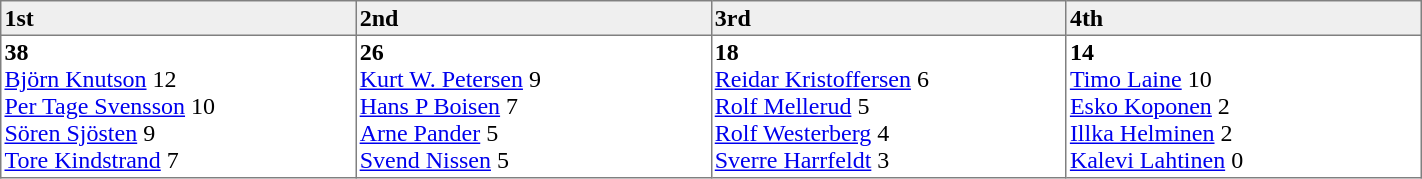<table border=1 cellpadding=2 cellspacing=0 width=75% style="border-collapse:collapse">
<tr align=left style="background:#efefef;">
<th width=20% >1st</th>
<th width=20% >2nd</th>
<th width=20% >3rd</th>
<th width=20%>4th</th>
</tr>
<tr align=left>
<td valign=top ><strong> 38</strong><br><a href='#'>Björn Knutson</a> 12<br><a href='#'>Per Tage Svensson</a> 10<br><a href='#'>Sören Sjösten</a> 9<br><a href='#'>Tore Kindstrand</a> 7</td>
<td valign=top ><strong> 26</strong><br><a href='#'>Kurt W. Petersen</a> 9<br><a href='#'>Hans P Boisen</a> 7<br><a href='#'>Arne Pander</a> 5<br><a href='#'>Svend Nissen</a> 5</td>
<td valign=top ><strong> 18</strong><br><a href='#'>Reidar Kristoffersen</a> 6<br><a href='#'>Rolf Mellerud</a> 5<br><a href='#'>Rolf Westerberg</a> 4<br><a href='#'>Sverre Harrfeldt</a> 3</td>
<td valign=top><strong> 14</strong><br><a href='#'>Timo Laine</a> 10<br><a href='#'>Esko Koponen</a> 2<br><a href='#'>Illka Helminen</a> 2<br><a href='#'>Kalevi Lahtinen</a> 0</td>
</tr>
</table>
